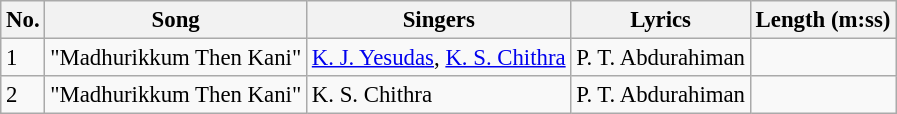<table class="wikitable" style="font-size:95%;">
<tr>
<th>No.</th>
<th>Song</th>
<th>Singers</th>
<th>Lyrics</th>
<th>Length (m:ss)</th>
</tr>
<tr>
<td>1</td>
<td>"Madhurikkum Then Kani"</td>
<td><a href='#'>K. J. Yesudas</a>, <a href='#'>K. S. Chithra</a></td>
<td>P. T. Abdurahiman</td>
<td></td>
</tr>
<tr>
<td>2</td>
<td>"Madhurikkum Then Kani"</td>
<td>K. S. Chithra</td>
<td>P. T. Abdurahiman</td>
<td></td>
</tr>
</table>
